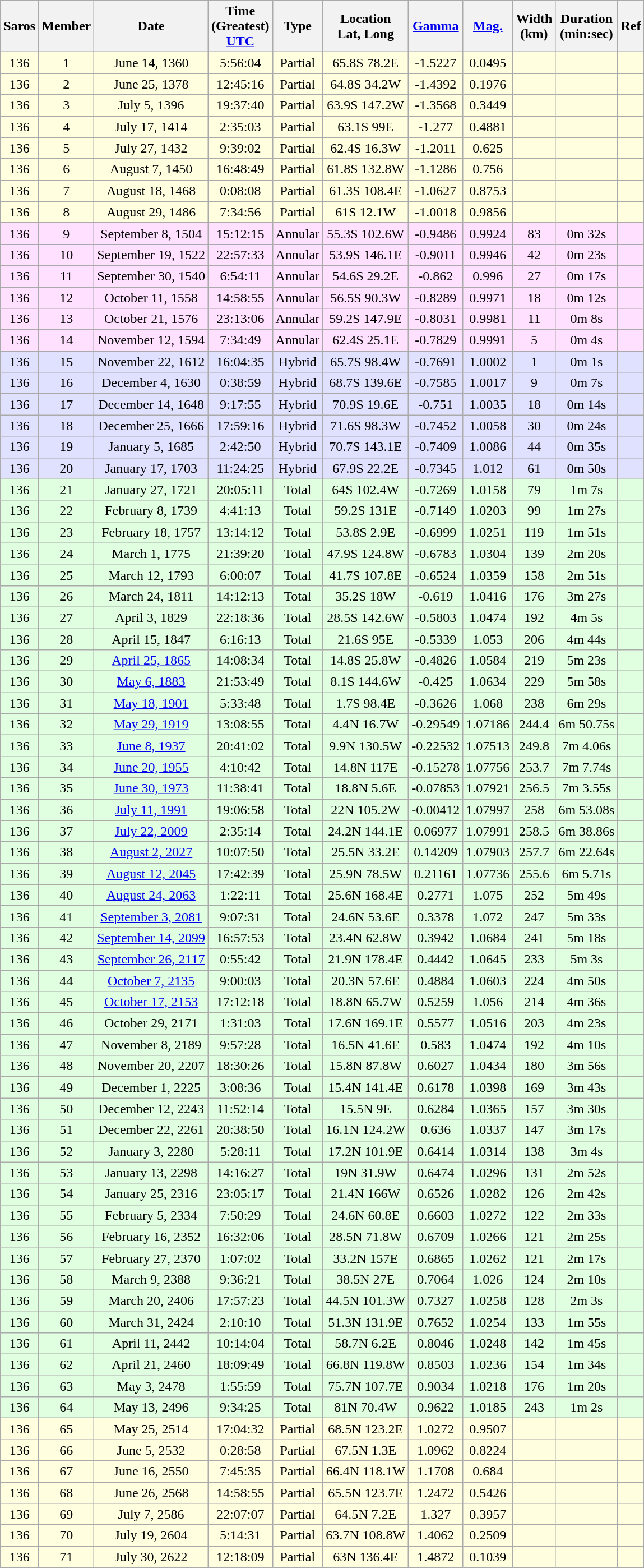<table class="wikitable sortable">
<tr align=center>
<th>Saros</th>
<th>Member</th>
<th>Date</th>
<th>Time<br>(Greatest)<br><a href='#'>UTC</a></th>
<th>Type</th>
<th>Location<br>Lat, Long</th>
<th><a href='#'>Gamma</a></th>
<th><a href='#'>Mag.</a></th>
<th>Width<br>(km)</th>
<th>Duration<br>(min:sec)</th>
<th>Ref</th>
</tr>
<tr align=center bgcolor=#ffffe0>
<td>136</td>
<td>1</td>
<td>June 14, 1360</td>
<td>5:56:04</td>
<td>Partial</td>
<td>65.8S 78.2E</td>
<td>-1.5227</td>
<td>0.0495</td>
<td></td>
<td></td>
<td></td>
</tr>
<tr align=center bgcolor=#ffffe0>
<td>136</td>
<td>2</td>
<td>June 25, 1378</td>
<td>12:45:16</td>
<td>Partial</td>
<td>64.8S 34.2W</td>
<td>-1.4392</td>
<td>0.1976</td>
<td></td>
<td></td>
<td></td>
</tr>
<tr align=center bgcolor=#ffffe0>
<td>136</td>
<td>3</td>
<td>July 5, 1396</td>
<td>19:37:40</td>
<td>Partial</td>
<td>63.9S 147.2W</td>
<td>-1.3568</td>
<td>0.3449</td>
<td></td>
<td></td>
<td></td>
</tr>
<tr align=center bgcolor=#ffffe0>
<td>136</td>
<td>4</td>
<td>July 17, 1414</td>
<td>2:35:03</td>
<td>Partial</td>
<td>63.1S 99E</td>
<td>-1.277</td>
<td>0.4881</td>
<td></td>
<td></td>
<td></td>
</tr>
<tr align=center bgcolor=#ffffe0>
<td>136</td>
<td>5</td>
<td>July 27, 1432</td>
<td>9:39:02</td>
<td>Partial</td>
<td>62.4S 16.3W</td>
<td>-1.2011</td>
<td>0.625</td>
<td></td>
<td></td>
<td></td>
</tr>
<tr align=center bgcolor=#ffffe0>
<td>136</td>
<td>6</td>
<td>August 7, 1450</td>
<td>16:48:49</td>
<td>Partial</td>
<td>61.8S 132.8W</td>
<td>-1.1286</td>
<td>0.756</td>
<td></td>
<td></td>
<td></td>
</tr>
<tr align=center bgcolor=#ffffe0>
<td>136</td>
<td>7</td>
<td>August 18, 1468</td>
<td>0:08:08</td>
<td>Partial</td>
<td>61.3S 108.4E</td>
<td>-1.0627</td>
<td>0.8753</td>
<td></td>
<td></td>
<td></td>
</tr>
<tr align=center bgcolor=#ffffe0>
<td>136</td>
<td>8</td>
<td>August 29, 1486</td>
<td>7:34:56</td>
<td>Partial</td>
<td>61S 12.1W</td>
<td>-1.0018</td>
<td>0.9856</td>
<td></td>
<td></td>
<td></td>
</tr>
<tr align=center bgcolor=#ffe0ff>
<td>136</td>
<td>9</td>
<td>September 8, 1504</td>
<td>15:12:15</td>
<td>Annular</td>
<td>55.3S 102.6W</td>
<td>-0.9486</td>
<td>0.9924</td>
<td>83</td>
<td>0m 32s</td>
<td></td>
</tr>
<tr align=center bgcolor=#ffe0ff>
<td>136</td>
<td>10</td>
<td>September 19, 1522</td>
<td>22:57:33</td>
<td>Annular</td>
<td>53.9S 146.1E</td>
<td>-0.9011</td>
<td>0.9946</td>
<td>42</td>
<td>0m 23s</td>
<td></td>
</tr>
<tr align=center bgcolor=#ffe0ff>
<td>136</td>
<td>11</td>
<td>September 30, 1540</td>
<td>6:54:11</td>
<td>Annular</td>
<td>54.6S 29.2E</td>
<td>-0.862</td>
<td>0.996</td>
<td>27</td>
<td>0m 17s</td>
<td></td>
</tr>
<tr align=center bgcolor=#ffe0ff>
<td>136</td>
<td>12</td>
<td>October 11, 1558</td>
<td>14:58:55</td>
<td>Annular</td>
<td>56.5S 90.3W</td>
<td>-0.8289</td>
<td>0.9971</td>
<td>18</td>
<td>0m 12s</td>
<td></td>
</tr>
<tr align=center bgcolor=#ffe0ff>
<td>136</td>
<td>13</td>
<td>October 21, 1576</td>
<td>23:13:06</td>
<td>Annular</td>
<td>59.2S 147.9E</td>
<td>-0.8031</td>
<td>0.9981</td>
<td>11</td>
<td>0m 8s</td>
<td></td>
</tr>
<tr align=center bgcolor=#ffe0ff>
<td>136</td>
<td>14</td>
<td>November 12, 1594</td>
<td>7:34:49</td>
<td>Annular</td>
<td>62.4S 25.1E</td>
<td>-0.7829</td>
<td>0.9991</td>
<td>5</td>
<td>0m 4s</td>
<td></td>
</tr>
<tr align=center bgcolor=#e0e0ff>
<td>136</td>
<td>15</td>
<td>November 22, 1612</td>
<td>16:04:35</td>
<td>Hybrid</td>
<td>65.7S 98.4W</td>
<td>-0.7691</td>
<td>1.0002</td>
<td>1</td>
<td>0m 1s</td>
<td></td>
</tr>
<tr align=center bgcolor=#e0e0ff>
<td>136</td>
<td>16</td>
<td>December 4, 1630</td>
<td>0:38:59</td>
<td>Hybrid</td>
<td>68.7S 139.6E</td>
<td>-0.7585</td>
<td>1.0017</td>
<td>9</td>
<td>0m 7s</td>
<td></td>
</tr>
<tr align=center bgcolor=#e0e0ff>
<td>136</td>
<td>17</td>
<td>December 14, 1648</td>
<td>9:17:55</td>
<td>Hybrid</td>
<td>70.9S 19.6E</td>
<td>-0.751</td>
<td>1.0035</td>
<td>18</td>
<td>0m 14s</td>
<td></td>
</tr>
<tr align=center bgcolor=#e0e0ff>
<td>136</td>
<td>18</td>
<td>December 25, 1666</td>
<td>17:59:16</td>
<td>Hybrid</td>
<td>71.6S 98.3W</td>
<td>-0.7452</td>
<td>1.0058</td>
<td>30</td>
<td>0m 24s</td>
<td></td>
</tr>
<tr align=center bgcolor=#e0e0ff>
<td>136</td>
<td>19</td>
<td>January 5, 1685</td>
<td>2:42:50</td>
<td>Hybrid</td>
<td>70.7S 143.1E</td>
<td>-0.7409</td>
<td>1.0086</td>
<td>44</td>
<td>0m 35s</td>
<td></td>
</tr>
<tr align=center bgcolor=#e0e0ff>
<td>136</td>
<td>20</td>
<td>January 17, 1703</td>
<td>11:24:25</td>
<td>Hybrid</td>
<td>67.9S 22.2E</td>
<td>-0.7345</td>
<td>1.012</td>
<td>61</td>
<td>0m 50s</td>
<td></td>
</tr>
<tr align=center bgcolor=#e0ffe0>
<td>136</td>
<td>21</td>
<td>January 27, 1721</td>
<td>20:05:11</td>
<td>Total</td>
<td>64S 102.4W</td>
<td>-0.7269</td>
<td>1.0158</td>
<td>79</td>
<td>1m 7s</td>
<td></td>
</tr>
<tr align=center bgcolor=#e0ffe0>
<td>136</td>
<td>22</td>
<td>February 8, 1739</td>
<td>4:41:13</td>
<td>Total</td>
<td>59.2S 131E</td>
<td>-0.7149</td>
<td>1.0203</td>
<td>99</td>
<td>1m 27s</td>
<td></td>
</tr>
<tr align=center bgcolor=#e0ffe0>
<td>136</td>
<td>23</td>
<td>February 18, 1757</td>
<td>13:14:12</td>
<td>Total</td>
<td>53.8S 2.9E</td>
<td>-0.6999</td>
<td>1.0251</td>
<td>119</td>
<td>1m 51s</td>
<td></td>
</tr>
<tr align=center bgcolor=#e0ffe0>
<td>136</td>
<td>24</td>
<td>March 1, 1775</td>
<td>21:39:20</td>
<td>Total</td>
<td>47.9S 124.8W</td>
<td>-0.6783</td>
<td>1.0304</td>
<td>139</td>
<td>2m 20s</td>
<td></td>
</tr>
<tr align=center bgcolor=#e0ffe0>
<td>136</td>
<td>25</td>
<td>March 12, 1793</td>
<td>6:00:07</td>
<td>Total</td>
<td>41.7S 107.8E</td>
<td>-0.6524</td>
<td>1.0359</td>
<td>158</td>
<td>2m 51s</td>
<td></td>
</tr>
<tr align=center bgcolor=#e0ffe0>
<td>136</td>
<td>26</td>
<td>March 24, 1811</td>
<td>14:12:13</td>
<td>Total</td>
<td>35.2S 18W</td>
<td>-0.619</td>
<td>1.0416</td>
<td>176</td>
<td>3m 27s</td>
<td></td>
</tr>
<tr align=center bgcolor=#e0ffe0>
<td>136</td>
<td>27</td>
<td>April 3, 1829</td>
<td>22:18:36</td>
<td>Total</td>
<td>28.5S 142.6W</td>
<td>-0.5803</td>
<td>1.0474</td>
<td>192</td>
<td>4m 5s</td>
<td></td>
</tr>
<tr align=center bgcolor=#e0ffe0>
<td>136</td>
<td>28</td>
<td>April 15, 1847</td>
<td>6:16:13</td>
<td>Total</td>
<td>21.6S 95E</td>
<td>-0.5339</td>
<td>1.053</td>
<td>206</td>
<td>4m 44s</td>
<td></td>
</tr>
<tr align=center bgcolor=#e0ffe0>
<td>136</td>
<td>29</td>
<td><a href='#'>April 25, 1865</a></td>
<td>14:08:34</td>
<td>Total</td>
<td>14.8S 25.8W</td>
<td>-0.4826</td>
<td>1.0584</td>
<td>219</td>
<td>5m 23s</td>
<td></td>
</tr>
<tr align=center bgcolor=#e0ffe0>
<td>136</td>
<td>30</td>
<td><a href='#'>May 6, 1883</a></td>
<td>21:53:49</td>
<td>Total</td>
<td>8.1S 144.6W</td>
<td>-0.425</td>
<td>1.0634</td>
<td>229</td>
<td>5m 58s</td>
<td></td>
</tr>
<tr align=center bgcolor=#e0ffe0>
<td>136</td>
<td>31</td>
<td><a href='#'>May 18, 1901</a></td>
<td>5:33:48</td>
<td>Total</td>
<td>1.7S 98.4E</td>
<td>-0.3626</td>
<td>1.068</td>
<td>238</td>
<td>6m 29s</td>
<td></td>
</tr>
<tr align=center bgcolor=#e0ffe0>
<td>136</td>
<td>32</td>
<td><a href='#'>May 29, 1919</a></td>
<td>13:08:55</td>
<td>Total</td>
<td>4.4N 16.7W</td>
<td>-0.29549</td>
<td>1.07186</td>
<td>244.4</td>
<td>6m 50.75s</td>
<td></td>
</tr>
<tr align=center bgcolor=#e0ffe0>
<td>136</td>
<td>33</td>
<td><a href='#'>June 8, 1937</a></td>
<td>20:41:02</td>
<td>Total</td>
<td>9.9N 130.5W</td>
<td>-0.22532</td>
<td>1.07513</td>
<td>249.8</td>
<td>7m 4.06s</td>
<td></td>
</tr>
<tr align=center bgcolor=#e0ffe0>
<td>136</td>
<td>34</td>
<td><a href='#'>June 20, 1955</a></td>
<td>4:10:42</td>
<td>Total</td>
<td>14.8N 117E</td>
<td>-0.15278</td>
<td>1.07756</td>
<td>253.7</td>
<td>7m 7.74s</td>
<td></td>
</tr>
<tr align=center bgcolor=#e0ffe0>
<td>136</td>
<td>35</td>
<td><a href='#'>June 30, 1973</a></td>
<td>11:38:41</td>
<td>Total</td>
<td>18.8N 5.6E</td>
<td>-0.07853</td>
<td>1.07921</td>
<td>256.5</td>
<td>7m 3.55s</td>
<td></td>
</tr>
<tr align=center bgcolor=#e0ffe0>
<td>136</td>
<td>36</td>
<td><a href='#'>July 11, 1991</a></td>
<td>19:06:58</td>
<td>Total</td>
<td>22N 105.2W</td>
<td>-0.00412</td>
<td>1.07997</td>
<td>258</td>
<td>6m 53.08s</td>
<td></td>
</tr>
<tr align=center bgcolor=#e0ffe0>
<td>136</td>
<td>37</td>
<td><a href='#'>July 22, 2009</a></td>
<td>2:35:14</td>
<td>Total</td>
<td>24.2N 144.1E</td>
<td>0.06977</td>
<td>1.07991</td>
<td>258.5</td>
<td>6m 38.86s</td>
<td></td>
</tr>
<tr align=center bgcolor=#e0ffe0>
<td>136</td>
<td>38</td>
<td><a href='#'>August 2, 2027</a></td>
<td>10:07:50</td>
<td>Total</td>
<td>25.5N 33.2E</td>
<td>0.14209</td>
<td>1.07903</td>
<td>257.7</td>
<td>6m 22.64s</td>
<td></td>
</tr>
<tr align=center bgcolor=#e0ffe0>
<td>136</td>
<td>39</td>
<td><a href='#'>August 12, 2045</a></td>
<td>17:42:39</td>
<td>Total</td>
<td>25.9N 78.5W</td>
<td>0.21161</td>
<td>1.07736</td>
<td>255.6</td>
<td>6m 5.71s</td>
<td></td>
</tr>
<tr align=center bgcolor=#e0ffe0>
<td>136</td>
<td>40</td>
<td><a href='#'>August 24, 2063</a></td>
<td>1:22:11</td>
<td>Total</td>
<td>25.6N 168.4E</td>
<td>0.2771</td>
<td>1.075</td>
<td>252</td>
<td>5m 49s</td>
<td></td>
</tr>
<tr align=center bgcolor=#e0ffe0>
<td>136</td>
<td>41</td>
<td><a href='#'>September 3, 2081</a></td>
<td>9:07:31</td>
<td>Total</td>
<td>24.6N 53.6E</td>
<td>0.3378</td>
<td>1.072</td>
<td>247</td>
<td>5m 33s</td>
<td></td>
</tr>
<tr align=center bgcolor=#e0ffe0>
<td>136</td>
<td>42</td>
<td><a href='#'>September 14, 2099</a></td>
<td>16:57:53</td>
<td>Total</td>
<td>23.4N 62.8W</td>
<td>0.3942</td>
<td>1.0684</td>
<td>241</td>
<td>5m 18s</td>
<td></td>
</tr>
<tr align=center bgcolor=#e0ffe0>
<td>136</td>
<td>43</td>
<td><a href='#'>September 26, 2117</a></td>
<td>0:55:42</td>
<td>Total</td>
<td>21.9N 178.4E</td>
<td>0.4442</td>
<td>1.0645</td>
<td>233</td>
<td>5m 3s</td>
<td></td>
</tr>
<tr align=center bgcolor=#e0ffe0>
<td>136</td>
<td>44</td>
<td><a href='#'>October 7, 2135</a></td>
<td>9:00:03</td>
<td>Total</td>
<td>20.3N 57.6E</td>
<td>0.4884</td>
<td>1.0603</td>
<td>224</td>
<td>4m 50s</td>
<td></td>
</tr>
<tr align=center bgcolor=#e0ffe0>
<td>136</td>
<td>45</td>
<td><a href='#'>October 17, 2153</a></td>
<td>17:12:18</td>
<td>Total</td>
<td>18.8N 65.7W</td>
<td>0.5259</td>
<td>1.056</td>
<td>214</td>
<td>4m 36s</td>
<td></td>
</tr>
<tr align=center bgcolor=#e0ffe0>
<td>136</td>
<td>46</td>
<td>October 29, 2171</td>
<td>1:31:03</td>
<td>Total</td>
<td>17.6N 169.1E</td>
<td>0.5577</td>
<td>1.0516</td>
<td>203</td>
<td>4m 23s</td>
<td></td>
</tr>
<tr align=center bgcolor=#e0ffe0>
<td>136</td>
<td>47</td>
<td>November 8, 2189</td>
<td>9:57:28</td>
<td>Total</td>
<td>16.5N 41.6E</td>
<td>0.583</td>
<td>1.0474</td>
<td>192</td>
<td>4m 10s</td>
<td></td>
</tr>
<tr align=center bgcolor=#e0ffe0>
<td>136</td>
<td>48</td>
<td>November 20, 2207</td>
<td>18:30:26</td>
<td>Total</td>
<td>15.8N 87.8W</td>
<td>0.6027</td>
<td>1.0434</td>
<td>180</td>
<td>3m 56s</td>
<td></td>
</tr>
<tr align=center bgcolor=#e0ffe0>
<td>136</td>
<td>49</td>
<td>December 1, 2225</td>
<td>3:08:36</td>
<td>Total</td>
<td>15.4N 141.4E</td>
<td>0.6178</td>
<td>1.0398</td>
<td>169</td>
<td>3m 43s</td>
<td></td>
</tr>
<tr align=center bgcolor=#e0ffe0>
<td>136</td>
<td>50</td>
<td>December 12, 2243</td>
<td>11:52:14</td>
<td>Total</td>
<td>15.5N 9E</td>
<td>0.6284</td>
<td>1.0365</td>
<td>157</td>
<td>3m 30s</td>
<td></td>
</tr>
<tr align=center bgcolor=#e0ffe0>
<td>136</td>
<td>51</td>
<td>December 22, 2261</td>
<td>20:38:50</td>
<td>Total</td>
<td>16.1N 124.2W</td>
<td>0.636</td>
<td>1.0337</td>
<td>147</td>
<td>3m 17s</td>
<td></td>
</tr>
<tr align=center bgcolor=#e0ffe0>
<td>136</td>
<td>52</td>
<td>January 3, 2280</td>
<td>5:28:11</td>
<td>Total</td>
<td>17.2N 101.9E</td>
<td>0.6414</td>
<td>1.0314</td>
<td>138</td>
<td>3m 4s</td>
<td></td>
</tr>
<tr align=center bgcolor=#e0ffe0>
<td>136</td>
<td>53</td>
<td>January 13, 2298</td>
<td>14:16:27</td>
<td>Total</td>
<td>19N 31.9W</td>
<td>0.6474</td>
<td>1.0296</td>
<td>131</td>
<td>2m 52s</td>
<td></td>
</tr>
<tr align=center bgcolor=#e0ffe0>
<td>136</td>
<td>54</td>
<td>January 25, 2316</td>
<td>23:05:17</td>
<td>Total</td>
<td>21.4N 166W</td>
<td>0.6526</td>
<td>1.0282</td>
<td>126</td>
<td>2m 42s</td>
<td></td>
</tr>
<tr align=center bgcolor=#e0ffe0>
<td>136</td>
<td>55</td>
<td>February 5, 2334</td>
<td>7:50:29</td>
<td>Total</td>
<td>24.6N 60.8E</td>
<td>0.6603</td>
<td>1.0272</td>
<td>122</td>
<td>2m 33s</td>
<td></td>
</tr>
<tr align=center bgcolor=#e0ffe0>
<td>136</td>
<td>56</td>
<td>February 16, 2352</td>
<td>16:32:06</td>
<td>Total</td>
<td>28.5N 71.8W</td>
<td>0.6709</td>
<td>1.0266</td>
<td>121</td>
<td>2m 25s</td>
<td></td>
</tr>
<tr align=center bgcolor=#e0ffe0>
<td>136</td>
<td>57</td>
<td>February 27, 2370</td>
<td>1:07:02</td>
<td>Total</td>
<td>33.2N 157E</td>
<td>0.6865</td>
<td>1.0262</td>
<td>121</td>
<td>2m 17s</td>
<td></td>
</tr>
<tr align=center bgcolor=#e0ffe0>
<td>136</td>
<td>58</td>
<td>March 9, 2388</td>
<td>9:36:21</td>
<td>Total</td>
<td>38.5N 27E</td>
<td>0.7064</td>
<td>1.026</td>
<td>124</td>
<td>2m 10s</td>
<td></td>
</tr>
<tr align=center bgcolor=#e0ffe0>
<td>136</td>
<td>59</td>
<td>March 20, 2406</td>
<td>17:57:23</td>
<td>Total</td>
<td>44.5N 101.3W</td>
<td>0.7327</td>
<td>1.0258</td>
<td>128</td>
<td>2m 3s</td>
<td></td>
</tr>
<tr align=center bgcolor=#e0ffe0>
<td>136</td>
<td>60</td>
<td>March 31, 2424</td>
<td>2:10:10</td>
<td>Total</td>
<td>51.3N 131.9E</td>
<td>0.7652</td>
<td>1.0254</td>
<td>133</td>
<td>1m 55s</td>
<td></td>
</tr>
<tr align=center bgcolor=#e0ffe0>
<td>136</td>
<td>61</td>
<td>April 11, 2442</td>
<td>10:14:04</td>
<td>Total</td>
<td>58.7N 6.2E</td>
<td>0.8046</td>
<td>1.0248</td>
<td>142</td>
<td>1m 45s</td>
<td></td>
</tr>
<tr align=center bgcolor=#e0ffe0>
<td>136</td>
<td>62</td>
<td>April 21, 2460</td>
<td>18:09:49</td>
<td>Total</td>
<td>66.8N 119.8W</td>
<td>0.8503</td>
<td>1.0236</td>
<td>154</td>
<td>1m 34s</td>
<td></td>
</tr>
<tr align=center bgcolor=#e0ffe0>
<td>136</td>
<td>63</td>
<td>May 3, 2478</td>
<td>1:55:59</td>
<td>Total</td>
<td>75.7N 107.7E</td>
<td>0.9034</td>
<td>1.0218</td>
<td>176</td>
<td>1m 20s</td>
<td></td>
</tr>
<tr align=center bgcolor=#e0ffe0>
<td>136</td>
<td>64</td>
<td>May 13, 2496</td>
<td>9:34:25</td>
<td>Total</td>
<td>81N 70.4W</td>
<td>0.9622</td>
<td>1.0185</td>
<td>243</td>
<td>1m 2s</td>
<td></td>
</tr>
<tr align=center bgcolor=#ffffe0>
<td>136</td>
<td>65</td>
<td>May 25, 2514</td>
<td>17:04:32</td>
<td>Partial</td>
<td>68.5N 123.2E</td>
<td>1.0272</td>
<td>0.9507</td>
<td></td>
<td></td>
<td></td>
</tr>
<tr align=center bgcolor=#ffffe0>
<td>136</td>
<td>66</td>
<td>June 5, 2532</td>
<td>0:28:58</td>
<td>Partial</td>
<td>67.5N 1.3E</td>
<td>1.0962</td>
<td>0.8224</td>
<td></td>
<td></td>
<td></td>
</tr>
<tr align=center bgcolor=#ffffe0>
<td>136</td>
<td>67</td>
<td>June 16, 2550</td>
<td>7:45:35</td>
<td>Partial</td>
<td>66.4N 118.1W</td>
<td>1.1708</td>
<td>0.684</td>
<td></td>
<td></td>
<td></td>
</tr>
<tr align=center bgcolor=#ffffe0>
<td>136</td>
<td>68</td>
<td>June 26, 2568</td>
<td>14:58:55</td>
<td>Partial</td>
<td>65.5N 123.7E</td>
<td>1.2472</td>
<td>0.5426</td>
<td></td>
<td></td>
<td></td>
</tr>
<tr align=center bgcolor=#ffffe0>
<td>136</td>
<td>69</td>
<td>July 7, 2586</td>
<td>22:07:07</td>
<td>Partial</td>
<td>64.5N 7.2E</td>
<td>1.327</td>
<td>0.3957</td>
<td></td>
<td></td>
<td></td>
</tr>
<tr align=center bgcolor=#ffffe0>
<td>136</td>
<td>70</td>
<td>July 19, 2604</td>
<td>5:14:31</td>
<td>Partial</td>
<td>63.7N 108.8W</td>
<td>1.4062</td>
<td>0.2509</td>
<td></td>
<td></td>
<td></td>
</tr>
<tr align=center bgcolor=#ffffe0>
<td>136</td>
<td>71</td>
<td>July 30, 2622</td>
<td>12:18:09</td>
<td>Partial</td>
<td>63N 136.4E</td>
<td>1.4872</td>
<td>0.1039</td>
<td></td>
<td></td>
<td></td>
</tr>
</table>
